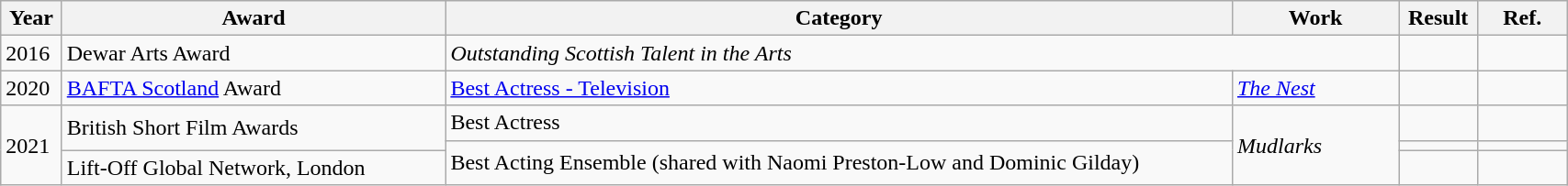<table width="90%" class="wikitable">
<tr>
<th width="10">Year</th>
<th width="240">Award</th>
<th width="500">Category</th>
<th width="100">Work</th>
<th width="30">Result</th>
<th width="50">Ref.</th>
</tr>
<tr>
<td>2016</td>
<td>Dewar Arts Award</td>
<td colspan="2"><em>Outstanding Scottish Talent in the Arts</em></td>
<td></td>
<td></td>
</tr>
<tr>
<td>2020</td>
<td><a href='#'>BAFTA Scotland</a> Award</td>
<td><a href='#'>Best Actress - Television</a></td>
<td><em><a href='#'>The Nest</a></em></td>
<td></td>
<td></td>
</tr>
<tr>
<td rowspan="3">2021</td>
<td rowspan="2">British Short Film Awards</td>
<td>Best Actress</td>
<td rowspan="3"><em>Mudlarks</em></td>
<td></td>
<td></td>
</tr>
<tr>
<td rowspan="2">Best Acting Ensemble (shared with Naomi Preston-Low and Dominic Gilday)</td>
<td></td>
<td></td>
</tr>
<tr>
<td>Lift-Off Global Network, London</td>
<td></td>
<td></td>
</tr>
</table>
